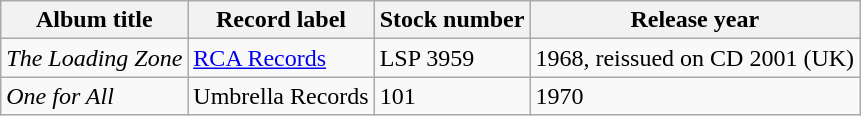<table class="wikitable sortable">
<tr>
<th scope="col">Album title</th>
<th scope="col">Record label</th>
<th scope="col">Stock number</th>
<th scope="col">Release year</th>
</tr>
<tr>
<td><em>The Loading Zone</em></td>
<td><a href='#'>RCA Records</a></td>
<td>LSP 3959</td>
<td>1968, reissued on CD 2001 (UK)</td>
</tr>
<tr>
<td><em>One for All</em></td>
<td>Umbrella Records</td>
<td>101</td>
<td>1970</td>
</tr>
</table>
